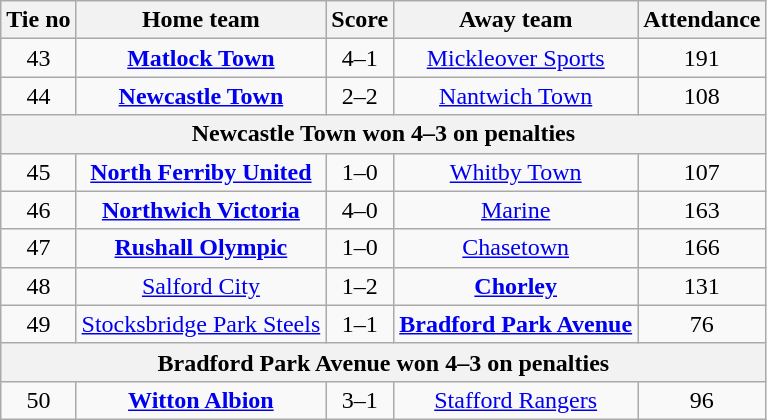<table class="wikitable" style="text-align: center">
<tr>
<th>Tie no</th>
<th>Home team</th>
<th>Score</th>
<th>Away team</th>
<th>Attendance</th>
</tr>
<tr>
<td>43</td>
<td><strong><a href='#'>Matlock Town</a></strong></td>
<td>4–1</td>
<td><a href='#'>Mickleover Sports</a></td>
<td>191</td>
</tr>
<tr>
<td>44</td>
<td><strong><a href='#'>Newcastle Town</a></strong></td>
<td>2–2</td>
<td><a href='#'>Nantwich Town</a></td>
<td>108</td>
</tr>
<tr>
<th colspan="5">Newcastle Town won 4–3 on penalties</th>
</tr>
<tr>
<td>45</td>
<td><strong><a href='#'>North Ferriby United</a></strong></td>
<td>1–0</td>
<td><a href='#'>Whitby Town</a></td>
<td>107</td>
</tr>
<tr>
<td>46</td>
<td><strong><a href='#'>Northwich Victoria</a></strong></td>
<td>4–0</td>
<td><a href='#'>Marine</a></td>
<td>163</td>
</tr>
<tr>
<td>47</td>
<td><strong><a href='#'>Rushall Olympic</a></strong></td>
<td>1–0</td>
<td><a href='#'>Chasetown</a></td>
<td>166</td>
</tr>
<tr>
<td>48</td>
<td><a href='#'>Salford City</a></td>
<td>1–2</td>
<td><strong><a href='#'>Chorley</a></strong></td>
<td>131</td>
</tr>
<tr>
<td>49</td>
<td><a href='#'>Stocksbridge Park Steels</a></td>
<td>1–1</td>
<td><strong><a href='#'>Bradford Park Avenue</a></strong></td>
<td>76</td>
</tr>
<tr>
<th colspan="5">Bradford Park Avenue won 4–3 on penalties</th>
</tr>
<tr>
<td>50</td>
<td><strong><a href='#'>Witton Albion</a></strong></td>
<td>3–1</td>
<td><a href='#'>Stafford Rangers</a></td>
<td>96</td>
</tr>
</table>
